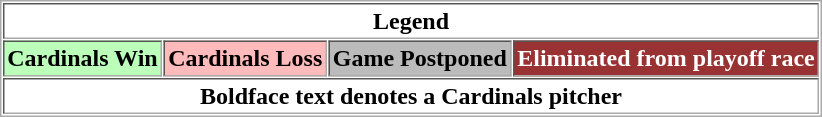<table align="center" border="1" cellpadding="2" cellspacing="1" style="border:1px solid #aaa">
<tr>
<th colspan="4">Legend</th>
</tr>
<tr>
<th style="background:#bfb;">Cardinals Win</th>
<th style="background:#fbb;">Cardinals Loss</th>
<th style="background:#bbb;">Game Postponed</th>
<th style="background:#993333;color:white;">Eliminated from playoff race</th>
</tr>
<tr>
<th colspan="4">Boldface text denotes a Cardinals pitcher</th>
</tr>
</table>
